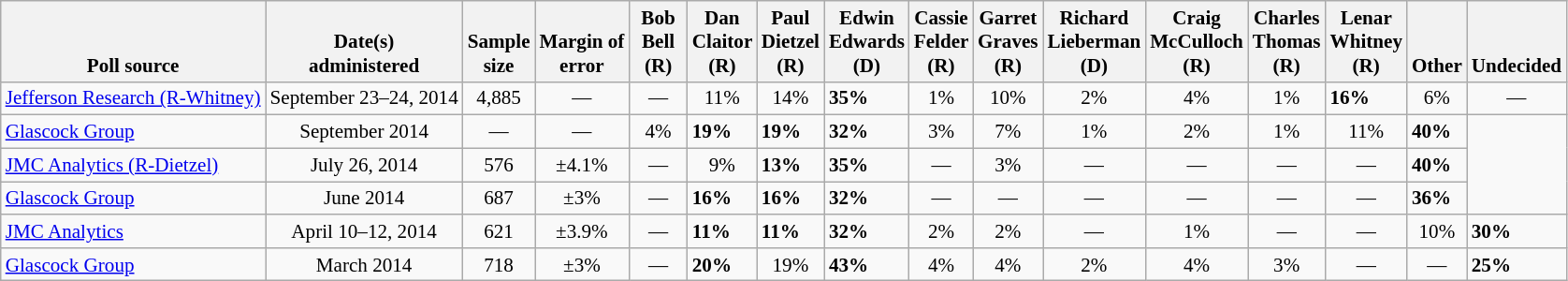<table class="wikitable" style="font-size:88%">
<tr valign= bottom>
<th>Poll source</th>
<th>Date(s)<br>administered</th>
<th>Sample<br>size</th>
<th>Margin of<br>error</th>
<th style="width:35px;">Bob<br>Bell (R)</th>
<th style="width:35px;">Dan<br>Claitor (R)</th>
<th style="width:35px;">Paul<br>Dietzel (R)</th>
<th style="width:35px;">Edwin<br>Edwards (D)</th>
<th style="width:35px;">Cassie<br>Felder (R)</th>
<th style="width:35px;">Garret<br>Graves (R)</th>
<th style="width:35px;">Richard<br>Lieberman (D)</th>
<th style="width:35px;">Craig<br>McCulloch (R)</th>
<th style="width:35px;">Charles<br>Thomas (R)</th>
<th style="width:35px;">Lenar<br>Whitney (R)</th>
<th>Other</th>
<th>Undecided</th>
</tr>
<tr>
<td><a href='#'>Jefferson Research (R-Whitney)</a></td>
<td align=center>September 23–24, 2014</td>
<td align=center>4,885</td>
<td align=center>—</td>
<td align=center>—</td>
<td align=center>11%</td>
<td align=center>14%</td>
<td><strong>35%</strong></td>
<td align=center>1%</td>
<td align=center>10%</td>
<td align=center>2%</td>
<td align=center>4%</td>
<td align=center>1%</td>
<td><strong>16%</strong></td>
<td align=center>6%</td>
<td align=center>—</td>
</tr>
<tr>
<td><a href='#'>Glascock Group</a></td>
<td align=center>September 2014</td>
<td align=center>—</td>
<td align=center>—</td>
<td align=center>4%</td>
<td><strong>19%</strong></td>
<td><strong>19%</strong></td>
<td><strong>32%</strong></td>
<td align=center>3%</td>
<td align=center>7%</td>
<td align=center>1%</td>
<td align=center>2%</td>
<td align=center>1%</td>
<td align=center>11%</td>
<td><strong>40%</strong></td>
</tr>
<tr>
<td><a href='#'>JMC Analytics (R-Dietzel)</a></td>
<td align=center>July 26, 2014</td>
<td align=center>576</td>
<td align=center>±4.1%</td>
<td align=center>—</td>
<td align=center>9%</td>
<td><strong>13%</strong></td>
<td><strong>35%</strong></td>
<td align=center>—</td>
<td align=center>3%</td>
<td align=center>—</td>
<td align=center>—</td>
<td align=center>—</td>
<td align=center>—</td>
<td><strong>40%</strong></td>
</tr>
<tr>
<td><a href='#'>Glascock Group</a></td>
<td align=center>June 2014</td>
<td align=center>687</td>
<td align=center>±3%</td>
<td align=center>—</td>
<td><strong>16%</strong></td>
<td><strong>16%</strong></td>
<td><strong>32%</strong></td>
<td align=center>—</td>
<td align=center>—</td>
<td align=center>—</td>
<td align=center>—</td>
<td align=center>—</td>
<td align=center>—</td>
<td><strong>36%</strong></td>
</tr>
<tr>
<td><a href='#'>JMC Analytics</a></td>
<td align=center>April 10–12, 2014</td>
<td align=center>621</td>
<td align=center>±3.9%</td>
<td align=center>—</td>
<td><strong>11%</strong></td>
<td><strong>11%</strong></td>
<td><strong>32%</strong></td>
<td align=center>2%</td>
<td align=center>2%</td>
<td align=center>—</td>
<td align=center>1%</td>
<td align=center>—</td>
<td align=center>—</td>
<td align=center>10%</td>
<td><strong>30%</strong></td>
</tr>
<tr>
<td><a href='#'>Glascock Group</a></td>
<td align=center>March 2014</td>
<td align=center>718</td>
<td align=center>±3%</td>
<td align=center>—</td>
<td><strong>20%</strong></td>
<td align=center>19%</td>
<td><strong>43%</strong></td>
<td align=center>4%</td>
<td align=center>4%</td>
<td align=center>2%</td>
<td align=center>4%</td>
<td align=center>3%</td>
<td align=center>—</td>
<td align=center>—</td>
<td><strong>25%</strong></td>
</tr>
</table>
